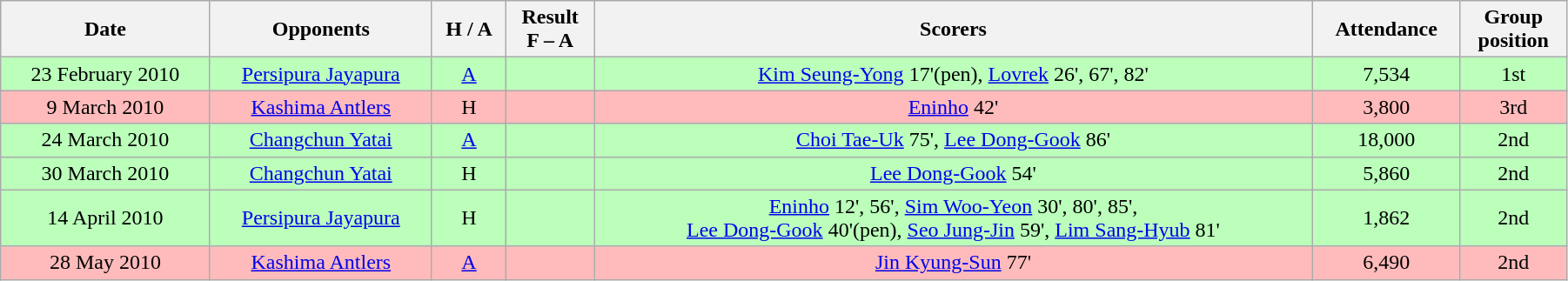<table class="wikitable" style="text-align:center; width:95%">
<tr>
<th>Date</th>
<th>Opponents</th>
<th>H / A</th>
<th>Result<br>F – A</th>
<th>Scorers</th>
<th>Attendance</th>
<th>Group<br>position</th>
</tr>
<tr style="background:#bbffbb;">
<td>23 February 2010</td>
<td> <a href='#'>Persipura Jayapura</a></td>
<td><a href='#'>A</a></td>
<td></td>
<td><a href='#'>Kim Seung-Yong</a> 17'(pen), <a href='#'>Lovrek</a> 26', 67', 82'</td>
<td>7,534</td>
<td>1st</td>
</tr>
<tr style="background:#ffbbbb;">
<td>9 March 2010</td>
<td> <a href='#'>Kashima Antlers</a></td>
<td>H</td>
<td></td>
<td><a href='#'>Eninho</a> 42'</td>
<td>3,800</td>
<td>3rd</td>
</tr>
<tr style="background:#bbffbb;">
<td>24 March 2010</td>
<td> <a href='#'>Changchun Yatai</a></td>
<td><a href='#'>A</a></td>
<td></td>
<td><a href='#'>Choi Tae-Uk</a> 75', <a href='#'>Lee Dong-Gook</a> 86'</td>
<td>18,000</td>
<td>2nd</td>
</tr>
<tr style="background:#bbffbb;">
<td>30 March 2010</td>
<td> <a href='#'>Changchun Yatai</a></td>
<td>H</td>
<td></td>
<td><a href='#'>Lee Dong-Gook</a> 54'</td>
<td>5,860</td>
<td>2nd</td>
</tr>
<tr style="background:#bbffbb;">
<td>14 April 2010</td>
<td> <a href='#'>Persipura Jayapura</a></td>
<td>H</td>
<td></td>
<td><a href='#'>Eninho</a> 12', 56', <a href='#'>Sim Woo-Yeon</a> 30', 80', 85', <br> <a href='#'>Lee Dong-Gook</a> 40'(pen), <a href='#'>Seo Jung-Jin</a> 59', <a href='#'>Lim Sang-Hyub</a> 81'</td>
<td>1,862</td>
<td>2nd</td>
</tr>
<tr style="background:#ffbbbb;">
<td>28 May 2010</td>
<td> <a href='#'>Kashima Antlers</a></td>
<td><a href='#'>A</a></td>
<td></td>
<td><a href='#'>Jin Kyung-Sun</a> 77'</td>
<td>6,490</td>
<td>2nd</td>
</tr>
</table>
